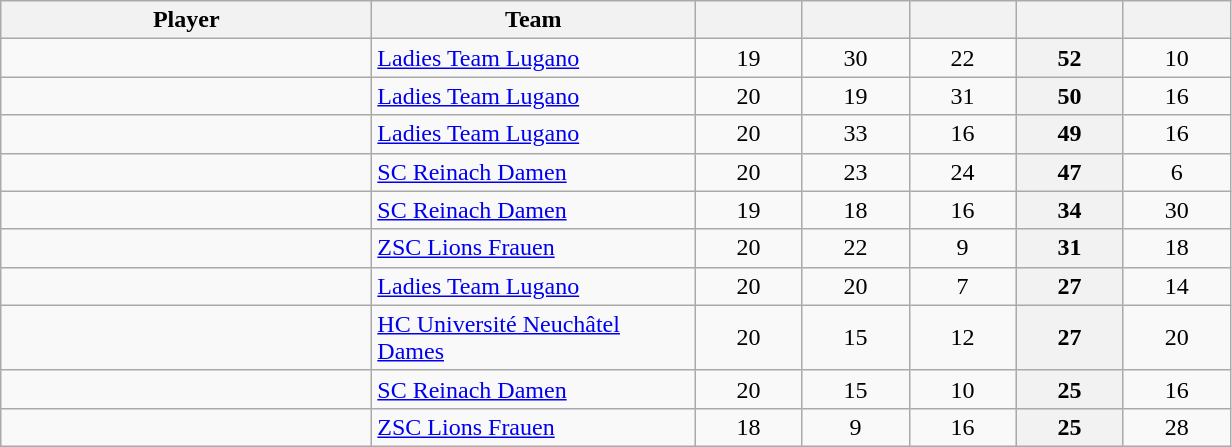<table class="wikitable sortable" style="text-align: center">
<tr>
<th style="width: 15em;">Player</th>
<th style="width: 13em;">Team</th>
<th style="width: 4em;"></th>
<th style="width: 4em;"></th>
<th style="width: 4em;"></th>
<th style="width: 4em;"></th>
<th style="width: 4em;"></th>
</tr>
<tr>
<td style="text-align:left;"> </td>
<td style="text-align:left;"><a href='#'>Ladies Team Lugano</a></td>
<td>19</td>
<td>30</td>
<td>22</td>
<th>52</th>
<td>10</td>
</tr>
<tr>
<td style="text-align:left;"> </td>
<td style="text-align:left;"><a href='#'>Ladies Team Lugano</a></td>
<td>20</td>
<td>19</td>
<td>31</td>
<th>50</th>
<td>16</td>
</tr>
<tr>
<td style="text-align:left;"> </td>
<td style="text-align:left;"><a href='#'>Ladies Team Lugano</a></td>
<td>20</td>
<td>33</td>
<td>16</td>
<th>49</th>
<td>16</td>
</tr>
<tr>
<td style="text-align:left;"> </td>
<td style="text-align:left;"><a href='#'>SC Reinach Damen</a></td>
<td>20</td>
<td>23</td>
<td>24</td>
<th>47</th>
<td>6</td>
</tr>
<tr>
<td style="text-align:left;"> </td>
<td style="text-align:left;"><a href='#'>SC Reinach Damen</a></td>
<td>19</td>
<td>18</td>
<td>16</td>
<th>34</th>
<td>30</td>
</tr>
<tr>
<td style="text-align:left;"> </td>
<td style="text-align:left;"><a href='#'>ZSC Lions Frauen</a></td>
<td>20</td>
<td>22</td>
<td>9</td>
<th>31</th>
<td>18</td>
</tr>
<tr>
<td style="text-align:left;"> </td>
<td style="text-align:left;"><a href='#'>Ladies Team Lugano</a></td>
<td>20</td>
<td>20</td>
<td>7</td>
<th>27</th>
<td>14</td>
</tr>
<tr>
<td style="text-align:left;"> </td>
<td style="text-align:left;"><a href='#'>HC Université Neuchâtel Dames</a></td>
<td>20</td>
<td>15</td>
<td>12</td>
<th>27</th>
<td>20</td>
</tr>
<tr>
<td style="text-align:left;"> </td>
<td style="text-align:left;"><a href='#'>SC Reinach Damen</a></td>
<td>20</td>
<td>15</td>
<td>10</td>
<th>25</th>
<td>16</td>
</tr>
<tr>
<td style="text-align:left;"> </td>
<td style="text-align:left;"><a href='#'>ZSC Lions Frauen</a></td>
<td>18</td>
<td>9</td>
<td>16</td>
<th>25</th>
<td>28</td>
</tr>
</table>
